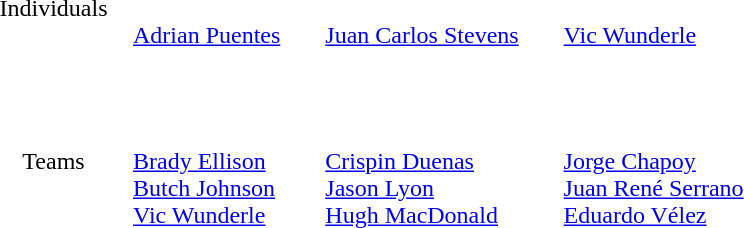<table>
<tr>
<td align=center>Individuals</td>
<td style="padding: 14px;"> <br><br><a href='#'>Adrian Puentes</a></td>
<td style="padding: 14px;"> <br><br><a href='#'>Juan Carlos Stevens</a></td>
<td style="padding: 14px;"> <br><br><a href='#'>Vic Wunderle</a></td>
</tr>
<tr>
<td align=center>Teams</td>
<td style="padding: 14px;"> <br><br><a href='#'>Brady Ellison</a><br><a href='#'>Butch Johnson</a><br><a href='#'>Vic Wunderle</a></td>
<td style="padding: 14px;"> <br><br><a href='#'>Crispin Duenas</a><br><a href='#'>Jason Lyon</a><br><a href='#'>Hugh MacDonald</a></td>
<td style="padding: 14px;"> <br><br><a href='#'>Jorge Chapoy</a><br><a href='#'>Juan René Serrano</a><br><a href='#'>Eduardo Vélez</a></td>
</tr>
</table>
